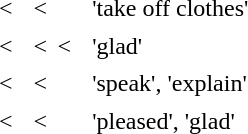<table cellspacing=5>
<tr>
<td></td>
<td></td>
<td><</td>
<td></td>
<td><</td>
<td></td>
<td></td>
<td>'take off clothes'</td>
</tr>
<tr>
<td></td>
<td></td>
<td><</td>
<td></td>
<td><</td>
<td> < </td>
<td></td>
<td>'glad'</td>
</tr>
<tr>
<td></td>
<td></td>
<td><</td>
<td></td>
<td><</td>
<td></td>
<td></td>
<td>'speak', 'explain'</td>
</tr>
<tr>
<td></td>
<td></td>
<td><</td>
<td></td>
<td><</td>
<td></td>
<td></td>
<td>'pleased', 'glad'</td>
</tr>
</table>
